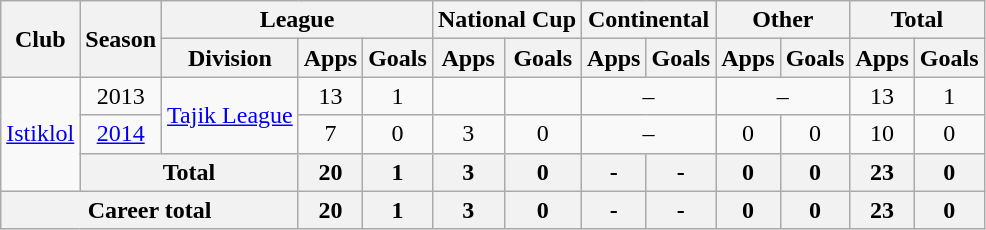<table class="wikitable" style="text-align: center;">
<tr>
<th rowspan="2">Club</th>
<th rowspan="2">Season</th>
<th colspan="3">League</th>
<th colspan="2">National Cup</th>
<th colspan="2">Continental</th>
<th colspan="2">Other</th>
<th colspan="2">Total</th>
</tr>
<tr>
<th>Division</th>
<th>Apps</th>
<th>Goals</th>
<th>Apps</th>
<th>Goals</th>
<th>Apps</th>
<th>Goals</th>
<th>Apps</th>
<th>Goals</th>
<th>Apps</th>
<th>Goals</th>
</tr>
<tr>
<td rowspan="3" valign="center"><a href='#'>Istiklol</a></td>
<td>2013</td>
<td rowspan="2" valign="center"><a href='#'>Tajik League</a></td>
<td>13</td>
<td>1</td>
<td></td>
<td></td>
<td colspan="2">–</td>
<td colspan="2">–</td>
<td>13</td>
<td>1</td>
</tr>
<tr>
<td><a href='#'>2014</a></td>
<td>7</td>
<td>0</td>
<td>3</td>
<td>0</td>
<td colspan="2">–</td>
<td>0</td>
<td>0</td>
<td>10</td>
<td>0</td>
</tr>
<tr>
<th colspan="2">Total</th>
<th>20</th>
<th>1</th>
<th>3</th>
<th>0</th>
<th>-</th>
<th>-</th>
<th>0</th>
<th>0</th>
<th>23</th>
<th>0</th>
</tr>
<tr>
<th colspan="3">Career total</th>
<th>20</th>
<th>1</th>
<th>3</th>
<th>0</th>
<th>-</th>
<th>-</th>
<th>0</th>
<th>0</th>
<th>23</th>
<th>0</th>
</tr>
</table>
